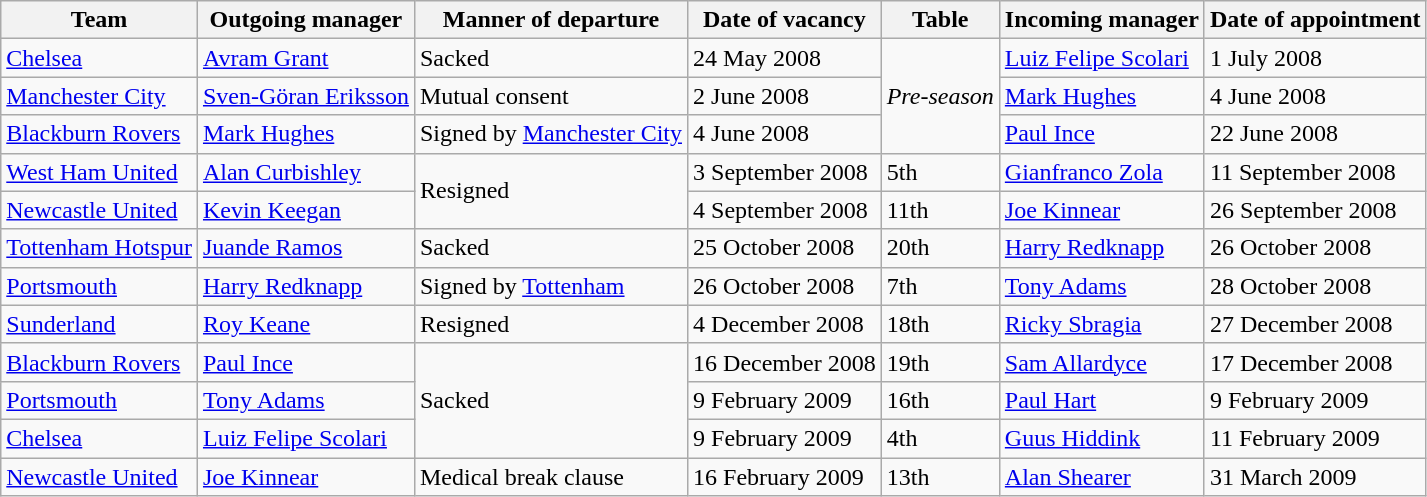<table class="wikitable">
<tr>
<th>Team</th>
<th>Outgoing manager</th>
<th>Manner of departure</th>
<th>Date of vacancy</th>
<th>Table</th>
<th>Incoming manager</th>
<th>Date of appointment</th>
</tr>
<tr>
<td><a href='#'>Chelsea</a></td>
<td> <a href='#'>Avram Grant</a></td>
<td>Sacked</td>
<td>24 May 2008</td>
<td rowspan=3><em>Pre-season</em></td>
<td> <a href='#'>Luiz Felipe Scolari</a></td>
<td>1 July 2008</td>
</tr>
<tr>
<td><a href='#'>Manchester City</a></td>
<td> <a href='#'>Sven-Göran Eriksson</a></td>
<td>Mutual consent</td>
<td>2 June 2008</td>
<td> <a href='#'>Mark Hughes</a></td>
<td>4 June 2008</td>
</tr>
<tr>
<td><a href='#'>Blackburn Rovers</a></td>
<td> <a href='#'>Mark Hughes</a></td>
<td>Signed by <a href='#'>Manchester City</a></td>
<td>4 June 2008</td>
<td> <a href='#'>Paul Ince</a></td>
<td>22 June 2008</td>
</tr>
<tr>
<td><a href='#'>West Ham United</a></td>
<td> <a href='#'>Alan Curbishley</a></td>
<td rowspan=2>Resigned</td>
<td>3 September 2008</td>
<td>5th</td>
<td> <a href='#'>Gianfranco Zola</a></td>
<td>11 September 2008</td>
</tr>
<tr>
<td><a href='#'>Newcastle United</a></td>
<td> <a href='#'>Kevin Keegan</a></td>
<td>4 September 2008</td>
<td>11th</td>
<td> <a href='#'>Joe Kinnear</a></td>
<td>26 September 2008</td>
</tr>
<tr>
<td><a href='#'>Tottenham Hotspur</a></td>
<td> <a href='#'>Juande Ramos</a></td>
<td>Sacked</td>
<td>25 October 2008</td>
<td>20th</td>
<td> <a href='#'>Harry Redknapp</a></td>
<td>26 October 2008</td>
</tr>
<tr>
<td><a href='#'>Portsmouth</a></td>
<td> <a href='#'>Harry Redknapp</a></td>
<td>Signed by <a href='#'>Tottenham</a></td>
<td>26 October 2008</td>
<td>7th</td>
<td> <a href='#'>Tony Adams</a></td>
<td>28 October 2008</td>
</tr>
<tr>
<td><a href='#'>Sunderland</a></td>
<td> <a href='#'>Roy Keane</a></td>
<td>Resigned</td>
<td>4 December 2008</td>
<td>18th</td>
<td> <a href='#'>Ricky Sbragia</a></td>
<td>27 December 2008</td>
</tr>
<tr>
<td><a href='#'>Blackburn Rovers</a></td>
<td> <a href='#'>Paul Ince</a></td>
<td rowspan=3>Sacked</td>
<td>16 December 2008</td>
<td>19th</td>
<td> <a href='#'>Sam Allardyce</a></td>
<td>17 December 2008</td>
</tr>
<tr>
<td><a href='#'>Portsmouth</a></td>
<td> <a href='#'>Tony Adams</a></td>
<td>9 February 2009</td>
<td>16th</td>
<td> <a href='#'>Paul Hart</a></td>
<td>9 February 2009</td>
</tr>
<tr>
<td><a href='#'>Chelsea</a></td>
<td> <a href='#'>Luiz Felipe Scolari</a></td>
<td>9 February 2009</td>
<td>4th</td>
<td> <a href='#'>Guus Hiddink</a></td>
<td>11 February 2009</td>
</tr>
<tr>
<td><a href='#'>Newcastle United</a></td>
<td> <a href='#'>Joe Kinnear</a></td>
<td>Medical break clause</td>
<td>16 February 2009</td>
<td>13th</td>
<td> <a href='#'>Alan Shearer</a></td>
<td>31 March 2009</td>
</tr>
</table>
